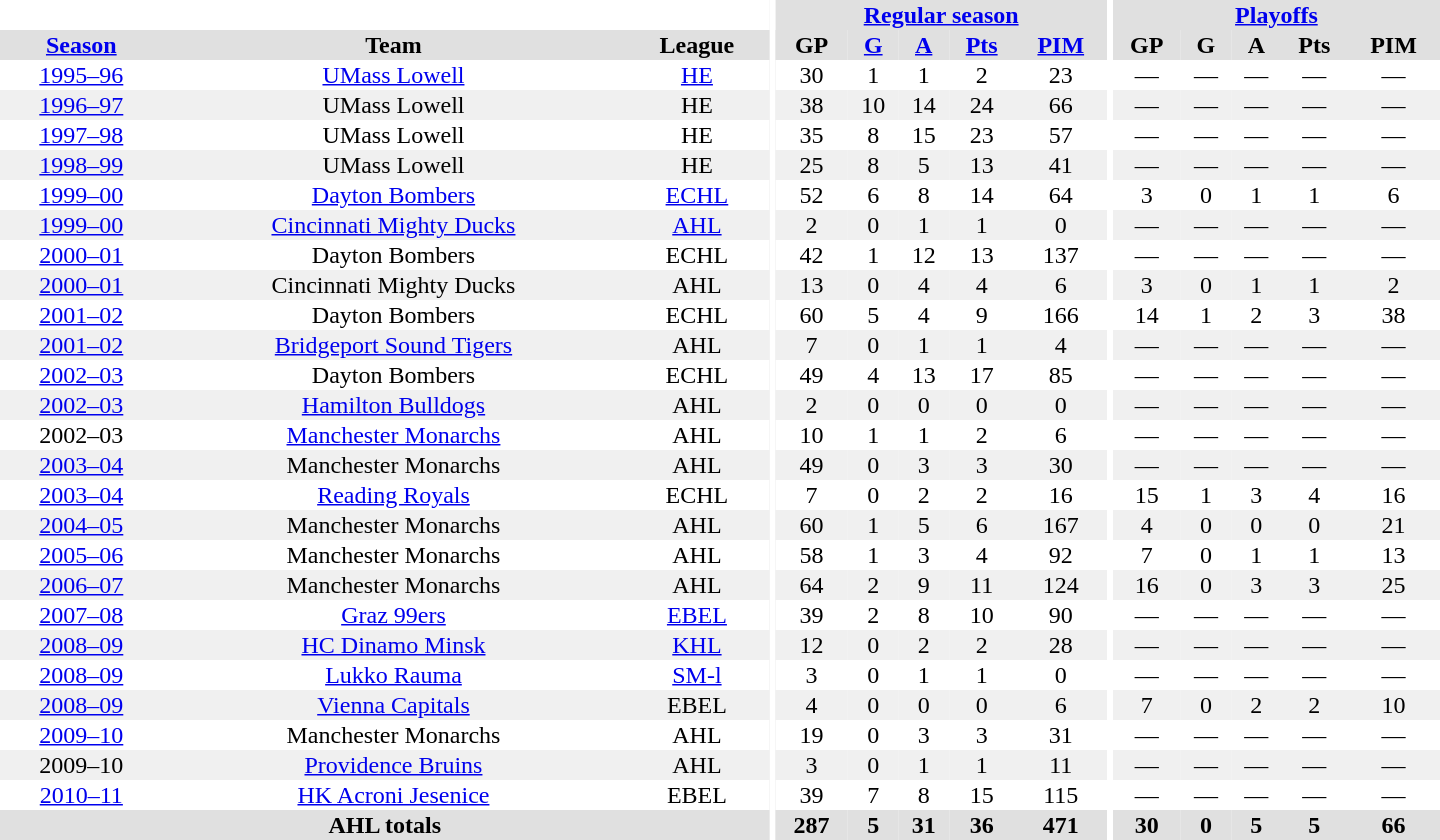<table border="0" cellpadding="1" cellspacing="0" style="text-align:center; width:60em">
<tr bgcolor="#e0e0e0">
<th colspan="3" bgcolor="#ffffff"></th>
<th rowspan="99" bgcolor="#ffffff"></th>
<th colspan="5"><a href='#'>Regular season</a></th>
<th rowspan="99" bgcolor="#ffffff"></th>
<th colspan="5"><a href='#'>Playoffs</a></th>
</tr>
<tr bgcolor="#e0e0e0">
<th><a href='#'>Season</a></th>
<th>Team</th>
<th>League</th>
<th>GP</th>
<th><a href='#'>G</a></th>
<th><a href='#'>A</a></th>
<th><a href='#'>Pts</a></th>
<th><a href='#'>PIM</a></th>
<th>GP</th>
<th>G</th>
<th>A</th>
<th>Pts</th>
<th>PIM</th>
</tr>
<tr ALIGN="center">
<td><a href='#'>1995–96</a></td>
<td><a href='#'>UMass Lowell</a></td>
<td><a href='#'>HE</a></td>
<td>30</td>
<td>1</td>
<td>1</td>
<td>2</td>
<td>23</td>
<td>—</td>
<td>—</td>
<td>—</td>
<td>—</td>
<td>—</td>
</tr>
<tr ALIGN="center" bgcolor="#f0f0f0">
<td><a href='#'>1996–97</a></td>
<td>UMass Lowell</td>
<td>HE</td>
<td>38</td>
<td>10</td>
<td>14</td>
<td>24</td>
<td>66</td>
<td>—</td>
<td>—</td>
<td>—</td>
<td>—</td>
<td>—</td>
</tr>
<tr ALIGN="center">
<td><a href='#'>1997–98</a></td>
<td>UMass Lowell</td>
<td>HE</td>
<td>35</td>
<td>8</td>
<td>15</td>
<td>23</td>
<td>57</td>
<td>—</td>
<td>—</td>
<td>—</td>
<td>—</td>
<td>—</td>
</tr>
<tr ALIGN="center" bgcolor="#f0f0f0">
<td><a href='#'>1998–99</a></td>
<td>UMass Lowell</td>
<td>HE</td>
<td>25</td>
<td>8</td>
<td>5</td>
<td>13</td>
<td>41</td>
<td>—</td>
<td>—</td>
<td>—</td>
<td>—</td>
<td>—</td>
</tr>
<tr ALIGN="center">
<td><a href='#'>1999–00</a></td>
<td><a href='#'>Dayton Bombers</a></td>
<td><a href='#'>ECHL</a></td>
<td>52</td>
<td>6</td>
<td>8</td>
<td>14</td>
<td>64</td>
<td>3</td>
<td>0</td>
<td>1</td>
<td>1</td>
<td>6</td>
</tr>
<tr ALIGN="center" bgcolor="#f0f0f0">
<td><a href='#'>1999–00</a></td>
<td><a href='#'>Cincinnati Mighty Ducks</a></td>
<td><a href='#'>AHL</a></td>
<td>2</td>
<td>0</td>
<td>1</td>
<td>1</td>
<td>0</td>
<td>—</td>
<td>—</td>
<td>—</td>
<td>—</td>
<td>—</td>
</tr>
<tr ALIGN="center">
<td><a href='#'>2000–01</a></td>
<td>Dayton Bombers</td>
<td>ECHL</td>
<td>42</td>
<td>1</td>
<td>12</td>
<td>13</td>
<td>137</td>
<td>—</td>
<td>—</td>
<td>—</td>
<td>—</td>
<td>—</td>
</tr>
<tr ALIGN="center" bgcolor="#f0f0f0">
<td><a href='#'>2000–01</a></td>
<td>Cincinnati Mighty Ducks</td>
<td>AHL</td>
<td>13</td>
<td>0</td>
<td>4</td>
<td>4</td>
<td>6</td>
<td>3</td>
<td>0</td>
<td>1</td>
<td>1</td>
<td>2</td>
</tr>
<tr ALIGN="center">
<td><a href='#'>2001–02</a></td>
<td>Dayton Bombers</td>
<td>ECHL</td>
<td>60</td>
<td>5</td>
<td>4</td>
<td>9</td>
<td>166</td>
<td>14</td>
<td>1</td>
<td>2</td>
<td>3</td>
<td>38</td>
</tr>
<tr ALIGN="center" bgcolor="#f0f0f0">
<td><a href='#'>2001–02</a></td>
<td><a href='#'>Bridgeport Sound Tigers</a></td>
<td>AHL</td>
<td>7</td>
<td>0</td>
<td>1</td>
<td>1</td>
<td>4</td>
<td>—</td>
<td>—</td>
<td>—</td>
<td>—</td>
<td>—</td>
</tr>
<tr ALIGN="center">
<td><a href='#'>2002–03</a></td>
<td>Dayton Bombers</td>
<td>ECHL</td>
<td>49</td>
<td>4</td>
<td>13</td>
<td>17</td>
<td>85</td>
<td>—</td>
<td>—</td>
<td>—</td>
<td>—</td>
<td>—</td>
</tr>
<tr ALIGN="center" bgcolor="#f0f0f0">
<td><a href='#'>2002–03</a></td>
<td><a href='#'>Hamilton Bulldogs</a></td>
<td>AHL</td>
<td>2</td>
<td>0</td>
<td>0</td>
<td>0</td>
<td>0</td>
<td>—</td>
<td>—</td>
<td>—</td>
<td>—</td>
<td>—</td>
</tr>
<tr ALIGN="center">
<td>2002–03</td>
<td><a href='#'>Manchester Monarchs</a></td>
<td>AHL</td>
<td>10</td>
<td>1</td>
<td>1</td>
<td>2</td>
<td>6</td>
<td>—</td>
<td>—</td>
<td>—</td>
<td>—</td>
<td>—</td>
</tr>
<tr ALIGN="center" bgcolor="#f0f0f0">
<td><a href='#'>2003–04</a></td>
<td>Manchester Monarchs</td>
<td>AHL</td>
<td>49</td>
<td>0</td>
<td>3</td>
<td>3</td>
<td>30</td>
<td>—</td>
<td>—</td>
<td>—</td>
<td>—</td>
<td>—</td>
</tr>
<tr ALIGN="center">
<td><a href='#'>2003–04</a></td>
<td><a href='#'>Reading Royals</a></td>
<td>ECHL</td>
<td>7</td>
<td>0</td>
<td>2</td>
<td>2</td>
<td>16</td>
<td>15</td>
<td>1</td>
<td>3</td>
<td>4</td>
<td>16</td>
</tr>
<tr ALIGN="center" bgcolor="#f0f0f0">
<td><a href='#'>2004–05</a></td>
<td>Manchester Monarchs</td>
<td>AHL</td>
<td>60</td>
<td>1</td>
<td>5</td>
<td>6</td>
<td>167</td>
<td>4</td>
<td>0</td>
<td>0</td>
<td>0</td>
<td>21</td>
</tr>
<tr ALIGN="center">
<td><a href='#'>2005–06</a></td>
<td>Manchester Monarchs</td>
<td>AHL</td>
<td>58</td>
<td>1</td>
<td>3</td>
<td>4</td>
<td>92</td>
<td>7</td>
<td>0</td>
<td>1</td>
<td>1</td>
<td>13</td>
</tr>
<tr ALIGN="center" bgcolor="#f0f0f0">
<td><a href='#'>2006–07</a></td>
<td>Manchester Monarchs</td>
<td>AHL</td>
<td>64</td>
<td>2</td>
<td>9</td>
<td>11</td>
<td>124</td>
<td>16</td>
<td>0</td>
<td>3</td>
<td>3</td>
<td>25</td>
</tr>
<tr ALIGN="center">
<td><a href='#'>2007–08</a></td>
<td><a href='#'>Graz 99ers</a></td>
<td><a href='#'>EBEL</a></td>
<td>39</td>
<td>2</td>
<td>8</td>
<td>10</td>
<td>90</td>
<td>—</td>
<td>—</td>
<td>—</td>
<td>—</td>
<td>—</td>
</tr>
<tr ALIGN="center" bgcolor="#f0f0f0">
<td><a href='#'>2008–09</a></td>
<td><a href='#'>HC Dinamo Minsk</a></td>
<td><a href='#'>KHL</a></td>
<td>12</td>
<td>0</td>
<td>2</td>
<td>2</td>
<td>28</td>
<td>—</td>
<td>—</td>
<td>—</td>
<td>—</td>
<td>—</td>
</tr>
<tr ALIGN="center">
<td><a href='#'>2008–09</a></td>
<td><a href='#'>Lukko Rauma</a></td>
<td><a href='#'>SM-l</a></td>
<td>3</td>
<td>0</td>
<td>1</td>
<td>1</td>
<td>0</td>
<td>—</td>
<td>—</td>
<td>—</td>
<td>—</td>
<td>—</td>
</tr>
<tr ALIGN="center" bgcolor="#f0f0f0">
<td><a href='#'>2008–09</a></td>
<td><a href='#'>Vienna Capitals</a></td>
<td>EBEL</td>
<td>4</td>
<td>0</td>
<td>0</td>
<td>0</td>
<td>6</td>
<td>7</td>
<td>0</td>
<td>2</td>
<td>2</td>
<td>10</td>
</tr>
<tr ALIGN="center">
<td><a href='#'>2009–10</a></td>
<td>Manchester Monarchs</td>
<td>AHL</td>
<td>19</td>
<td>0</td>
<td>3</td>
<td>3</td>
<td>31</td>
<td>—</td>
<td>—</td>
<td>—</td>
<td>—</td>
<td>—</td>
</tr>
<tr ALIGN="center" bgcolor="#f0f0f0">
<td>2009–10</td>
<td><a href='#'>Providence Bruins</a></td>
<td>AHL</td>
<td>3</td>
<td>0</td>
<td>1</td>
<td>1</td>
<td>11</td>
<td>—</td>
<td>—</td>
<td>—</td>
<td>—</td>
<td>—</td>
</tr>
<tr ALIGN="center">
<td><a href='#'>2010–11</a></td>
<td><a href='#'>HK Acroni Jesenice</a></td>
<td>EBEL</td>
<td>39</td>
<td>7</td>
<td>8</td>
<td>15</td>
<td>115</td>
<td>—</td>
<td>—</td>
<td>—</td>
<td>—</td>
<td>—</td>
</tr>
<tr bgcolor="#e0e0e0">
<th colspan="3">AHL totals</th>
<th>287</th>
<th>5</th>
<th>31</th>
<th>36</th>
<th>471</th>
<th>30</th>
<th>0</th>
<th>5</th>
<th>5</th>
<th>66</th>
</tr>
</table>
